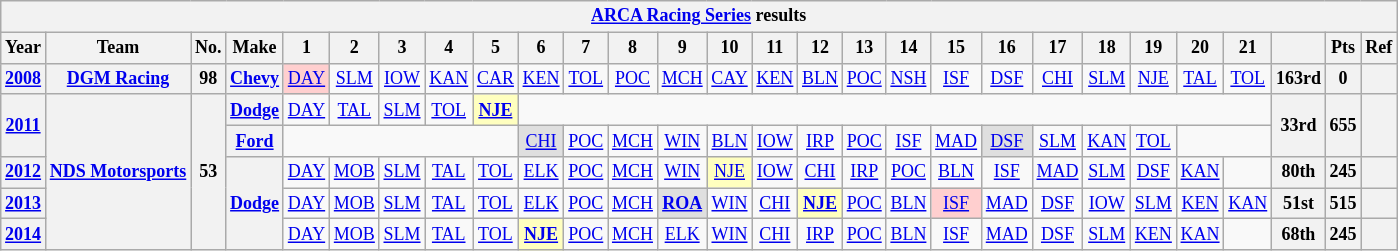<table class="wikitable" style="text-align:center; font-size:75%">
<tr>
<th colspan=28><a href='#'>ARCA Racing Series</a> results</th>
</tr>
<tr>
<th>Year</th>
<th>Team</th>
<th>No.</th>
<th>Make</th>
<th>1</th>
<th>2</th>
<th>3</th>
<th>4</th>
<th>5</th>
<th>6</th>
<th>7</th>
<th>8</th>
<th>9</th>
<th>10</th>
<th>11</th>
<th>12</th>
<th>13</th>
<th>14</th>
<th>15</th>
<th>16</th>
<th>17</th>
<th>18</th>
<th>19</th>
<th>20</th>
<th>21</th>
<th></th>
<th>Pts</th>
<th>Ref</th>
</tr>
<tr>
<th><a href='#'>2008</a></th>
<th><a href='#'>DGM Racing</a></th>
<th>98</th>
<th><a href='#'>Chevy</a></th>
<td style="background:#FFCFCF;"><a href='#'>DAY</a><br></td>
<td><a href='#'>SLM</a></td>
<td><a href='#'>IOW</a></td>
<td><a href='#'>KAN</a></td>
<td><a href='#'>CAR</a></td>
<td><a href='#'>KEN</a></td>
<td><a href='#'>TOL</a></td>
<td><a href='#'>POC</a></td>
<td><a href='#'>MCH</a></td>
<td><a href='#'>CAY</a></td>
<td><a href='#'>KEN</a></td>
<td><a href='#'>BLN</a></td>
<td><a href='#'>POC</a></td>
<td><a href='#'>NSH</a></td>
<td><a href='#'>ISF</a></td>
<td><a href='#'>DSF</a></td>
<td><a href='#'>CHI</a></td>
<td><a href='#'>SLM</a></td>
<td><a href='#'>NJE</a></td>
<td><a href='#'>TAL</a></td>
<td><a href='#'>TOL</a></td>
<th>163rd</th>
<th>0</th>
<th></th>
</tr>
<tr>
<th rowspan=2><a href='#'>2011</a></th>
<th rowspan=5 nowrap><a href='#'>NDS Motorsports</a></th>
<th rowspan=5>53</th>
<th><a href='#'>Dodge</a></th>
<td><a href='#'>DAY</a></td>
<td><a href='#'>TAL</a></td>
<td><a href='#'>SLM</a></td>
<td><a href='#'>TOL</a></td>
<td style="background:#FFFFBF;"><strong><a href='#'>NJE</a></strong><br></td>
<td colspan=16></td>
<th rowspan=2>33rd</th>
<th rowspan=2>655</th>
<th rowspan=2></th>
</tr>
<tr>
<th><a href='#'>Ford</a></th>
<td colspan=5></td>
<td style="background:#DFDFDF;"><a href='#'>CHI</a><br></td>
<td><a href='#'>POC</a></td>
<td><a href='#'>MCH</a></td>
<td><a href='#'>WIN</a></td>
<td><a href='#'>BLN</a></td>
<td><a href='#'>IOW</a></td>
<td><a href='#'>IRP</a></td>
<td><a href='#'>POC</a></td>
<td><a href='#'>ISF</a></td>
<td><a href='#'>MAD</a></td>
<td style="background:#DFDFDF;"><a href='#'>DSF</a><br></td>
<td><a href='#'>SLM</a></td>
<td><a href='#'>KAN</a></td>
<td><a href='#'>TOL</a></td>
<td colspan=2></td>
</tr>
<tr>
<th><a href='#'>2012</a></th>
<th rowspan=3><a href='#'>Dodge</a></th>
<td><a href='#'>DAY</a></td>
<td><a href='#'>MOB</a></td>
<td><a href='#'>SLM</a></td>
<td><a href='#'>TAL</a></td>
<td><a href='#'>TOL</a></td>
<td><a href='#'>ELK</a></td>
<td><a href='#'>POC</a></td>
<td><a href='#'>MCH</a></td>
<td><a href='#'>WIN</a></td>
<td style="background:#FFFFBF;"><a href='#'>NJE</a><br></td>
<td><a href='#'>IOW</a></td>
<td><a href='#'>CHI</a></td>
<td><a href='#'>IRP</a></td>
<td><a href='#'>POC</a></td>
<td><a href='#'>BLN</a></td>
<td><a href='#'>ISF</a></td>
<td><a href='#'>MAD</a></td>
<td><a href='#'>SLM</a></td>
<td><a href='#'>DSF</a></td>
<td><a href='#'>KAN</a></td>
<td></td>
<th>80th</th>
<th>245</th>
<th></th>
</tr>
<tr>
<th><a href='#'>2013</a></th>
<td><a href='#'>DAY</a></td>
<td><a href='#'>MOB</a></td>
<td><a href='#'>SLM</a></td>
<td><a href='#'>TAL</a></td>
<td><a href='#'>TOL</a></td>
<td><a href='#'>ELK</a></td>
<td><a href='#'>POC</a></td>
<td><a href='#'>MCH</a></td>
<td style="background:#DFDFDF;"><strong><a href='#'>ROA</a></strong><br></td>
<td><a href='#'>WIN</a></td>
<td><a href='#'>CHI</a></td>
<td style="background:#FFFFBF;"><strong><a href='#'>NJE</a></strong><br></td>
<td><a href='#'>POC</a></td>
<td><a href='#'>BLN</a></td>
<td style="background:#FFCFCF;"><a href='#'>ISF</a><br></td>
<td><a href='#'>MAD</a></td>
<td><a href='#'>DSF</a></td>
<td><a href='#'>IOW</a></td>
<td><a href='#'>SLM</a></td>
<td><a href='#'>KEN</a></td>
<td><a href='#'>KAN</a></td>
<th>51st</th>
<th>515</th>
<th></th>
</tr>
<tr>
<th><a href='#'>2014</a></th>
<td><a href='#'>DAY</a></td>
<td><a href='#'>MOB</a></td>
<td><a href='#'>SLM</a></td>
<td><a href='#'>TAL</a></td>
<td><a href='#'>TOL</a></td>
<td style="background:#FFFFBF;"><strong><a href='#'>NJE</a></strong><br></td>
<td><a href='#'>POC</a></td>
<td><a href='#'>MCH</a></td>
<td><a href='#'>ELK</a></td>
<td><a href='#'>WIN</a></td>
<td><a href='#'>CHI</a></td>
<td><a href='#'>IRP</a></td>
<td><a href='#'>POC</a></td>
<td><a href='#'>BLN</a></td>
<td><a href='#'>ISF</a></td>
<td><a href='#'>MAD</a></td>
<td><a href='#'>DSF</a></td>
<td><a href='#'>SLM</a></td>
<td><a href='#'>KEN</a></td>
<td><a href='#'>KAN</a></td>
<td></td>
<th>68th</th>
<th>245</th>
<th></th>
</tr>
</table>
